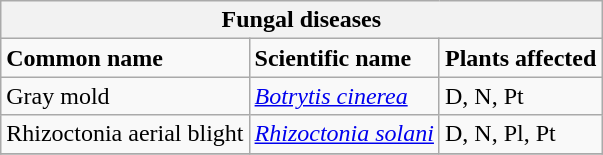<table class="wikitable" style="clear">
<tr>
<th colspan=3><strong>Fungal diseases</strong><br></th>
</tr>
<tr>
<td><strong>Common name</strong></td>
<td><strong>Scientific name</strong></td>
<td><strong>Plants affected</strong></td>
</tr>
<tr>
<td>Gray mold</td>
<td><em><a href='#'>Botrytis cinerea</a></em></td>
<td>D, N, Pt</td>
</tr>
<tr>
<td>Rhizoctonia aerial blight</td>
<td><em><a href='#'>Rhizoctonia solani</a></em></td>
<td>D, N, Pl, Pt</td>
</tr>
<tr>
</tr>
</table>
